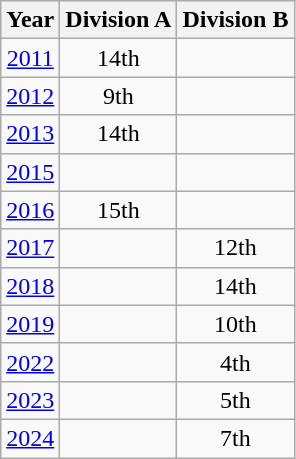<table class="wikitable" style="text-align:center">
<tr>
<th>Year</th>
<th>Division A</th>
<th>Division B</th>
</tr>
<tr>
<td><a href='#'>2011</a></td>
<td>14th</td>
<td></td>
</tr>
<tr>
<td><a href='#'>2012</a></td>
<td>9th</td>
<td></td>
</tr>
<tr>
<td><a href='#'>2013</a></td>
<td>14th</td>
<td></td>
</tr>
<tr>
<td><a href='#'>2015</a></td>
<td></td>
<td></td>
</tr>
<tr>
<td><a href='#'>2016</a></td>
<td>15th</td>
<td></td>
</tr>
<tr>
<td><a href='#'>2017</a></td>
<td></td>
<td>12th</td>
</tr>
<tr>
<td><a href='#'>2018</a></td>
<td></td>
<td>14th</td>
</tr>
<tr>
<td><a href='#'>2019</a></td>
<td></td>
<td>10th</td>
</tr>
<tr>
<td><a href='#'>2022</a></td>
<td></td>
<td>4th</td>
</tr>
<tr>
<td><a href='#'>2023</a></td>
<td></td>
<td>5th</td>
</tr>
<tr>
<td><a href='#'>2024</a></td>
<td></td>
<td>7th</td>
</tr>
</table>
